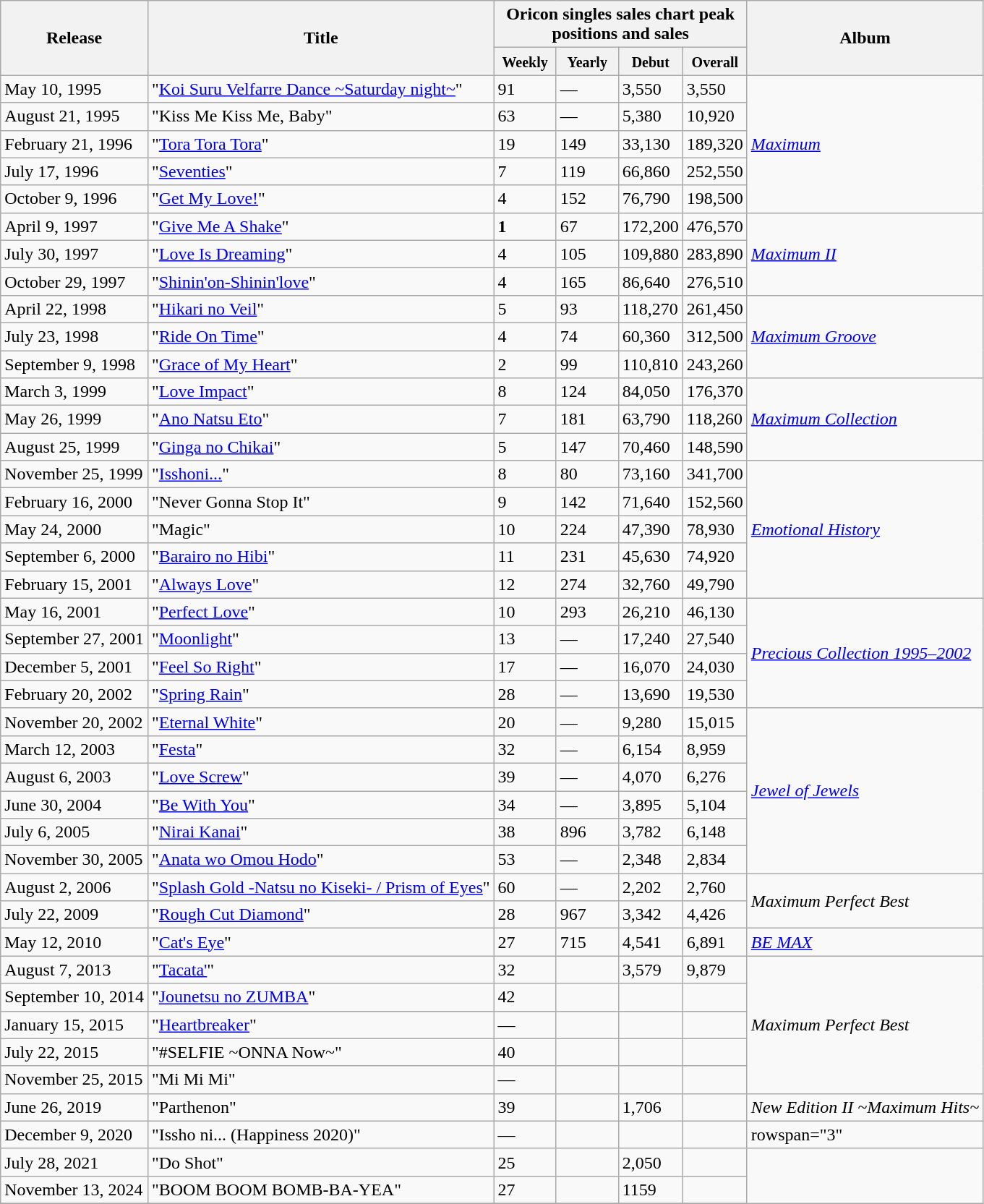<table class="wikitable">
<tr>
<th rowspan="2">Release</th>
<th rowspan="2">Title</th>
<th colspan="4">Oricon singles sales chart peak positions and sales</th>
<th rowspan="2">Album</th>
</tr>
<tr>
<th width="50"><small>Weekly</small></th>
<th width="50"><small>Yearly</small></th>
<th width="50"><small>Debut</small></th>
<th width="50"><small>Overall</small></th>
</tr>
<tr>
<td>May 10, 1995</td>
<td>"<a href='#'>Koi Suru Velfarre Dance ~Saturday night~</a>"</td>
<td>91</td>
<td>—</td>
<td>3,550</td>
<td>3,550</td>
<td rowspan="5"><em><a href='#'>Maximum</a></em></td>
</tr>
<tr>
<td>August 21, 1995</td>
<td>"Kiss Me Kiss Me, Baby"</td>
<td>63</td>
<td>—</td>
<td>5,380</td>
<td>10,920</td>
</tr>
<tr>
<td>February 21, 1996</td>
<td>"<a href='#'>Tora Tora Tora</a>"</td>
<td>19</td>
<td>149</td>
<td>33,130</td>
<td>189,320</td>
</tr>
<tr>
<td>July 17, 1996</td>
<td>"<a href='#'>Seventies</a>"</td>
<td>7</td>
<td>119</td>
<td>66,860</td>
<td>252,550</td>
</tr>
<tr>
<td>October 9, 1996</td>
<td>"<a href='#'>Get My Love!</a>"</td>
<td>4</td>
<td>152</td>
<td>76,790</td>
<td>198,500</td>
</tr>
<tr>
<td>April 9, 1997</td>
<td>"<a href='#'>Give Me A Shake</a>"</td>
<td><strong>1</strong></td>
<td>67</td>
<td>172,200</td>
<td>476,570</td>
<td rowspan="3"><em><a href='#'>Maximum II</a></em></td>
</tr>
<tr>
<td>July 30, 1997</td>
<td>"<a href='#'>Love Is Dreaming</a>"</td>
<td>4</td>
<td>105</td>
<td>109,880</td>
<td>283,890</td>
</tr>
<tr>
<td>October 29, 1997</td>
<td>"<a href='#'>Shinin'on-Shinin'love</a>"</td>
<td>4</td>
<td>165</td>
<td>86,640</td>
<td>276,510</td>
</tr>
<tr>
<td>April 22, 1998</td>
<td>"<a href='#'>Hikari no Veil</a>"</td>
<td>5</td>
<td>93</td>
<td>118,270</td>
<td>261,450</td>
<td rowspan="3"><em><a href='#'>Maximum Groove</a></em></td>
</tr>
<tr>
<td>July 23, 1998</td>
<td>"<a href='#'>Ride On Time</a>"</td>
<td>4</td>
<td>74</td>
<td>60,360</td>
<td>312,500</td>
</tr>
<tr>
<td>September 9, 1998</td>
<td>"<a href='#'>Grace of My Heart</a>"</td>
<td>2</td>
<td>99</td>
<td>110,810</td>
<td>243,260</td>
</tr>
<tr>
<td>March 3, 1999</td>
<td>"<a href='#'>Love Impact</a>"</td>
<td>8</td>
<td>124</td>
<td>84,050</td>
<td>176,370</td>
<td rowspan="3"><em><a href='#'>Maximum Collection</a></em></td>
</tr>
<tr>
<td>May 26, 1999</td>
<td>"<a href='#'>Ano Natsu Eto</a>"</td>
<td>7</td>
<td>181</td>
<td>63,790</td>
<td>118,260</td>
</tr>
<tr>
<td>August 25, 1999</td>
<td>"<a href='#'>Ginga no Chikai</a>"</td>
<td>5</td>
<td>147</td>
<td>70,460</td>
<td>148,590</td>
</tr>
<tr>
<td>November 25, 1999</td>
<td>"<a href='#'>Isshoni...</a>"</td>
<td>8</td>
<td>80</td>
<td>73,160</td>
<td>341,700</td>
<td rowspan="5"><em><a href='#'>Emotional History</a></em></td>
</tr>
<tr>
<td>February 16, 2000</td>
<td>"Never Gonna Stop It"</td>
<td>9</td>
<td>142</td>
<td>71,640</td>
<td>152,560</td>
</tr>
<tr>
<td>May 24, 2000</td>
<td>"Magic"</td>
<td>10</td>
<td>224</td>
<td>47,390</td>
<td>78,930</td>
</tr>
<tr>
<td>September 6, 2000</td>
<td>"<a href='#'>Barairo no Hibi</a>"</td>
<td>11</td>
<td>231</td>
<td>45,630</td>
<td>74,920</td>
</tr>
<tr>
<td>February 15, 2001</td>
<td>"<a href='#'>Always Love</a>"</td>
<td>12</td>
<td>274</td>
<td>32,760</td>
<td>49,790</td>
</tr>
<tr>
<td>May 16, 2001</td>
<td>"<a href='#'>Perfect Love</a>"</td>
<td>10</td>
<td>293</td>
<td>26,210</td>
<td>46,130</td>
<td rowspan="4"><em><a href='#'>Precious Collection 1995–2002</a></em></td>
</tr>
<tr>
<td>September 27, 2001</td>
<td>"<a href='#'>Moonlight</a>"</td>
<td>13</td>
<td>—</td>
<td>17,240</td>
<td>27,540</td>
</tr>
<tr>
<td>December 5, 2001</td>
<td>"<a href='#'>Feel So Right</a>"</td>
<td>17</td>
<td>—</td>
<td>16,070</td>
<td>24,030</td>
</tr>
<tr>
<td>February 20, 2002</td>
<td>"<a href='#'>Spring Rain</a>"</td>
<td>28</td>
<td>—</td>
<td>13,690</td>
<td>19,530</td>
</tr>
<tr>
<td>November 20, 2002</td>
<td>"<a href='#'>Eternal White</a>"</td>
<td>20</td>
<td>—</td>
<td>9,280</td>
<td>15,015</td>
<td rowspan="6"><em><a href='#'>Jewel of Jewels</a></em></td>
</tr>
<tr>
<td>March 12, 2003</td>
<td>"<a href='#'>Festa</a>"</td>
<td>32</td>
<td>—</td>
<td>6,154</td>
<td>8,959</td>
</tr>
<tr>
<td>August 6, 2003</td>
<td>"<a href='#'>Love Screw</a>"</td>
<td>39</td>
<td>—</td>
<td>4,070</td>
<td>6,276</td>
</tr>
<tr>
<td>June 30, 2004</td>
<td>"<a href='#'>Be With You</a>"</td>
<td>34</td>
<td>—</td>
<td>3,895</td>
<td>5,104</td>
</tr>
<tr>
<td>July 6, 2005</td>
<td>"<a href='#'>Nirai Kanai</a>"</td>
<td>38</td>
<td>896</td>
<td>3,782</td>
<td>6,148</td>
</tr>
<tr>
<td>November 30, 2005</td>
<td>"<a href='#'>Anata wo Omou Hodo</a>"</td>
<td>53</td>
<td>—</td>
<td>2,348</td>
<td>2,834</td>
</tr>
<tr>
<td>August 2, 2006</td>
<td>"<a href='#'>Splash Gold -Natsu no Kiseki- / Prism of Eyes</a>"</td>
<td>60</td>
<td>—</td>
<td>2,202</td>
<td>2,760</td>
<td rowspan="2"><em>Maximum Perfect Best</em></td>
</tr>
<tr>
<td>July 22, 2009</td>
<td>"<a href='#'>Rough Cut Diamond</a>"</td>
<td>28</td>
<td>967</td>
<td>3,342</td>
<td>4,426</td>
</tr>
<tr>
<td>May 12, 2010</td>
<td>"<a href='#'>Cat's Eye</a>"</td>
<td>27</td>
<td>715</td>
<td>4,541</td>
<td>6,891</td>
<td><em><a href='#'>BE MAX</a></em></td>
</tr>
<tr>
<td>August 7, 2013</td>
<td>"<a href='#'>Tacata'</a>"</td>
<td>32</td>
<td></td>
<td>3,579</td>
<td>9,879</td>
<td rowspan="5"><em>Maximum Perfect Best</em></td>
</tr>
<tr>
<td>September 10, 2014</td>
<td>"<a href='#'>Jounetsu no ZUMBA</a>"</td>
<td>42</td>
<td></td>
<td></td>
<td></td>
</tr>
<tr>
<td>January 15, 2015</td>
<td>"<a href='#'>Heartbreaker</a>"</td>
<td>—</td>
<td></td>
<td></td>
<td></td>
</tr>
<tr>
<td>July 22, 2015</td>
<td>"#SELFIE ~ONNA Now~"</td>
<td>40</td>
<td></td>
<td></td>
<td></td>
</tr>
<tr>
<td>November 25, 2015</td>
<td>"Mi Mi Mi"</td>
<td>—</td>
<td></td>
<td></td>
<td></td>
</tr>
<tr>
<td>June 26, 2019</td>
<td>"Parthenon"</td>
<td>39</td>
<td></td>
<td>1,706</td>
<td></td>
<td><em>New Edition II ~Maximum Hits~</em></td>
</tr>
<tr>
<td>December 9, 2020</td>
<td>"Issho ni... (Happiness 2020)"</td>
<td>—</td>
<td></td>
<td></td>
<td></td>
<td>rowspan="3" </td>
</tr>
<tr>
<td>July 28, 2021</td>
<td>"Do Shot"</td>
<td>25</td>
<td></td>
<td>2,050</td>
<td></td>
</tr>
<tr>
<td>November 13, 2024</td>
<td>"BOOM BOOM BOMB-BA-YEA"</td>
<td>27 </td>
<td></td>
<td>1159 </td>
<td></td>
</tr>
<tr>
</tr>
</table>
